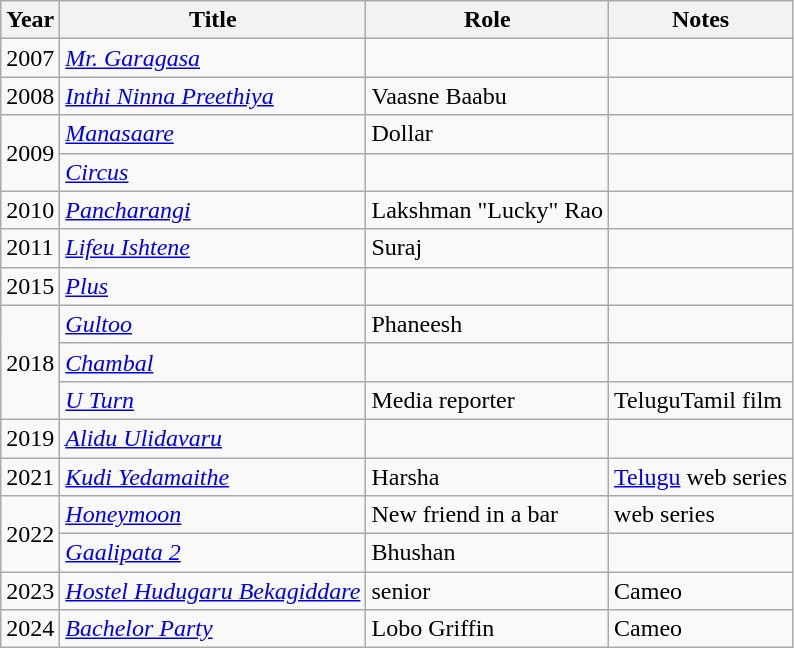<table class="wikitable sortable">
<tr>
<th scope="col">Year</th>
<th scope="col">Title</th>
<th scope="col">Role</th>
<th scope="col" class="unsortable">Notes</th>
</tr>
<tr>
<td>2007</td>
<td><em><a href='#'>Mr. Garagasa</a></em></td>
<td></td>
<td></td>
</tr>
<tr>
<td>2008</td>
<td><em><a href='#'>Inthi Ninna Preethiya</a></em></td>
<td>Vaasne Baabu</td>
<td></td>
</tr>
<tr>
<td rowspan="2">2009</td>
<td><em><a href='#'>Manasaare</a></em></td>
<td>Dollar</td>
<td></td>
</tr>
<tr>
<td><em><a href='#'>Circus</a></em></td>
<td></td>
<td></td>
</tr>
<tr>
<td>2010</td>
<td><em><a href='#'>Pancharangi</a></em></td>
<td>Lakshman "Lucky" Rao</td>
<td></td>
</tr>
<tr>
<td>2011</td>
<td><em><a href='#'>Lifeu Ishtene</a></em></td>
<td>Suraj</td>
<td></td>
</tr>
<tr>
<td>2015</td>
<td><em><a href='#'>Plus</a></em></td>
<td></td>
<td></td>
</tr>
<tr>
<td rowspan="3">2018</td>
<td><em><a href='#'>Gultoo</a></em></td>
<td>Phaneesh</td>
<td></td>
</tr>
<tr>
<td><em><a href='#'>Chambal</a></em></td>
<td></td>
<td></td>
</tr>
<tr>
<td><em><a href='#'>U Turn</a></em></td>
<td>Media reporter</td>
<td>TeluguTamil film</td>
</tr>
<tr>
<td>2019</td>
<td><em><a href='#'>Alidu Ulidavaru</a></em></td>
<td></td>
<td></td>
</tr>
<tr>
<td>2021</td>
<td><em><a href='#'>Kudi Yedamaithe</a></em></td>
<td>Harsha</td>
<td><a href='#'>Telugu</a> web series</td>
</tr>
<tr>
<td rowspan="2">2022</td>
<td><em><a href='#'>Honeymoon</a></em></td>
<td>New friend in a bar</td>
<td>web series</td>
</tr>
<tr>
<td><em><a href='#'>Gaalipata 2</a></em></td>
<td>Bhushan</td>
<td></td>
</tr>
<tr>
<td>2023</td>
<td><em><a href='#'>Hostel Hudugaru Bekagiddare</a></em></td>
<td>senior</td>
<td>Cameo</td>
</tr>
<tr>
<td>2024</td>
<td><em><a href='#'>Bachelor Party</a></em></td>
<td>Lobo Griffin</td>
<td>Cameo</td>
</tr>
</table>
